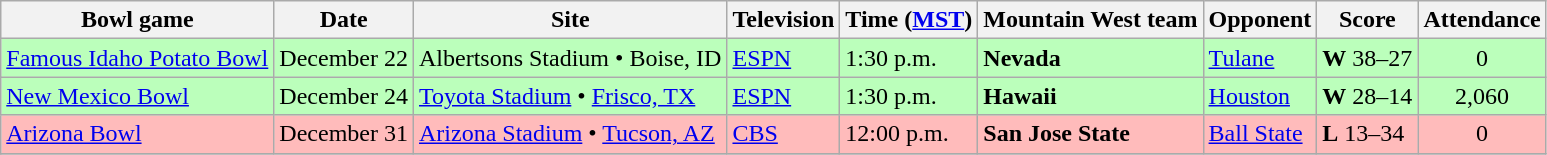<table class="wikitable">
<tr>
<th>Bowl game</th>
<th>Date</th>
<th>Site</th>
<th>Television</th>
<th>Time (<a href='#'>MST</a>)</th>
<th>Mountain West team</th>
<th>Opponent</th>
<th>Score</th>
<th>Attendance</th>
</tr>
<tr style="background:#bfb;">
<td><a href='#'>Famous Idaho Potato Bowl</a></td>
<td>December 22</td>
<td>Albertsons Stadium • Boise, ID</td>
<td><a href='#'>ESPN</a></td>
<td>1:30 p.m.</td>
<td><strong>Nevada</strong></td>
<td><a href='#'>Tulane</a></td>
<td><strong>W</strong> 38–27</td>
<td align="center">0</td>
</tr>
<tr style="background:#bfb;">
<td><a href='#'>New Mexico Bowl</a></td>
<td>December 24</td>
<td><a href='#'>Toyota Stadium</a> • <a href='#'>Frisco, TX</a></td>
<td><a href='#'>ESPN</a></td>
<td>1:30 p.m.</td>
<td><strong>Hawaii</strong></td>
<td><a href='#'>Houston</a></td>
<td><strong>W</strong> 28–14</td>
<td align="center">2,060</td>
</tr>
<tr style="background:#fbb;">
<td><a href='#'>Arizona Bowl</a></td>
<td>December 31</td>
<td><a href='#'>Arizona Stadium</a> • <a href='#'>Tucson, AZ</a></td>
<td><a href='#'>CBS</a></td>
<td>12:00 p.m.</td>
<td><strong>San Jose State</strong></td>
<td><a href='#'>Ball State</a></td>
<td><strong>L</strong> 13–34</td>
<td align="center">0</td>
</tr>
<tr>
</tr>
</table>
